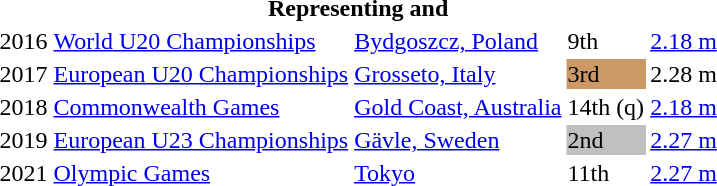<table>
<tr>
<th colspan="5">Representing  and </th>
</tr>
<tr>
<td>2016</td>
<td><a href='#'>World U20 Championships</a></td>
<td><a href='#'>Bydgoszcz, Poland</a></td>
<td>9th</td>
<td><a href='#'>2.18 m</a></td>
</tr>
<tr>
<td>2017</td>
<td><a href='#'>European U20 Championships</a></td>
<td><a href='#'>Grosseto, Italy</a></td>
<td bgcolor=cc9966>3rd</td>
<td>2.28 m</td>
</tr>
<tr>
<td>2018</td>
<td><a href='#'>Commonwealth Games</a></td>
<td><a href='#'>Gold Coast, Australia</a></td>
<td>14th (q)</td>
<td><a href='#'>2.18 m</a></td>
</tr>
<tr>
<td>2019</td>
<td><a href='#'>European U23 Championships</a></td>
<td><a href='#'>Gävle, Sweden</a></td>
<td bgcolor=silver>2nd</td>
<td><a href='#'>2.27 m</a></td>
</tr>
<tr>
<td>2021</td>
<td><a href='#'>Olympic Games</a></td>
<td><a href='#'>Tokyo</a></td>
<td>11th</td>
<td><a href='#'>2.27 m</a></td>
</tr>
</table>
